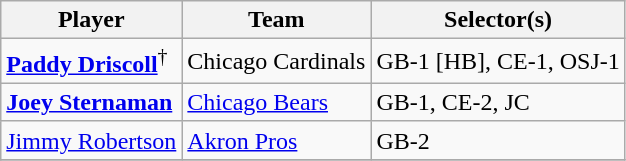<table class="wikitable" style="text-align:left;">
<tr>
<th>Player</th>
<th>Team</th>
<th>Selector(s)</th>
</tr>
<tr>
<td><strong><a href='#'>Paddy Driscoll</a></strong><sup>†</sup></td>
<td>Chicago Cardinals</td>
<td>GB-1 [HB], CE-1, OSJ-1</td>
</tr>
<tr>
<td><strong><a href='#'>Joey Sternaman</a></strong></td>
<td><a href='#'>Chicago Bears</a></td>
<td>GB-1, CE-2, JC</td>
</tr>
<tr>
<td><a href='#'>Jimmy Robertson</a></td>
<td><a href='#'>Akron Pros</a></td>
<td>GB-2</td>
</tr>
<tr>
</tr>
</table>
